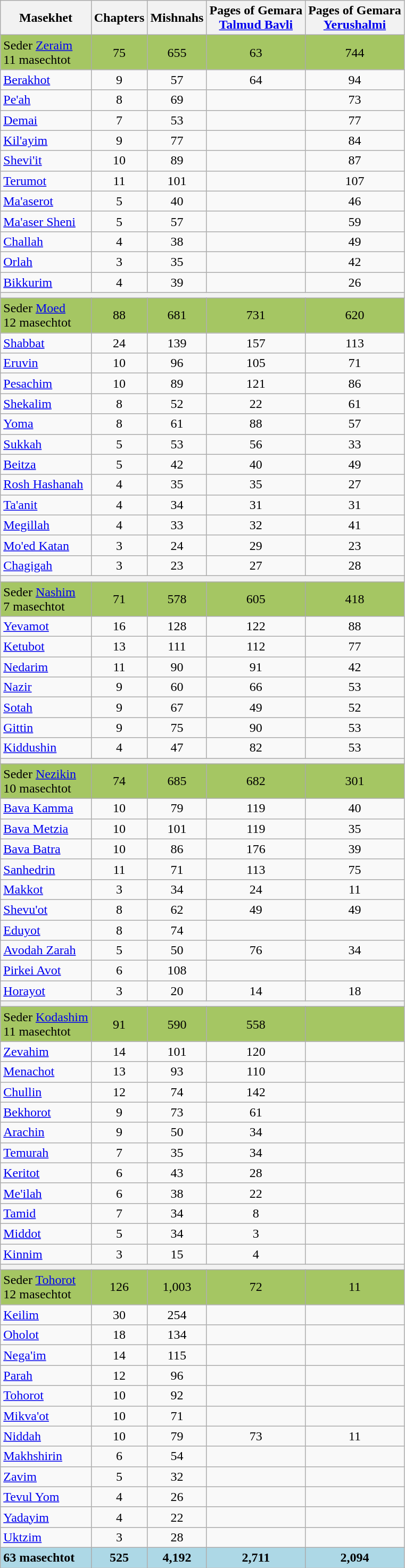<table class="sortable wikitable">
<tr>
<th>Masekhet</th>
<th>Chapters</th>
<th>Mishnahs</th>
<th>Pages of Gemara <br> <a href='#'>Talmud Bavli</a></th>
<th>Pages of Gemara <br> <a href='#'>Yerushalmi</a></th>
</tr>
<tr bgcolor="#A5C663">
<td>Seder <a href='#'>Zeraim</a> <br> 11 masechtot</td>
<td align="center">75</td>
<td align="center">655</td>
<td align="center">63</td>
<td align="center">744</td>
</tr>
<tr>
<td><a href='#'>Berakhot</a></td>
<td align="center">9</td>
<td align="center">57</td>
<td align="center">64</td>
<td align="center">94</td>
</tr>
<tr>
<td><a href='#'>Pe'ah</a></td>
<td align="center">8</td>
<td align="center">69</td>
<td></td>
<td align="center">73</td>
</tr>
<tr>
<td><a href='#'>Demai</a></td>
<td align="center">7</td>
<td align="center">53</td>
<td></td>
<td align="center">77</td>
</tr>
<tr>
<td><a href='#'>Kil'ayim</a></td>
<td align="center">9</td>
<td align="center">77</td>
<td></td>
<td align="center">84</td>
</tr>
<tr>
<td><a href='#'>Shevi'it</a></td>
<td align="center">10</td>
<td align="center">89</td>
<td></td>
<td align="center">87</td>
</tr>
<tr>
<td><a href='#'>Terumot</a></td>
<td align="center">11</td>
<td align="center">101</td>
<td></td>
<td align="center">107</td>
</tr>
<tr>
<td><a href='#'>Ma'aserot</a></td>
<td align="center">5</td>
<td align="center">40</td>
<td></td>
<td align="center">46</td>
</tr>
<tr>
<td><a href='#'>Ma'aser Sheni</a></td>
<td align="center">5</td>
<td align="center">57</td>
<td></td>
<td align="center">59</td>
</tr>
<tr>
<td><a href='#'>Challah</a></td>
<td align="center">4</td>
<td align="center">38</td>
<td></td>
<td align="center">49</td>
</tr>
<tr>
<td><a href='#'>Orlah</a></td>
<td align="center">3</td>
<td align="center">35</td>
<td></td>
<td align="center">42</td>
</tr>
<tr>
<td><a href='#'>Bikkurim</a></td>
<td align="center">4</td>
<td align="center">39</td>
<td></td>
<td align="center">26</td>
</tr>
<tr>
<th colspan=6></th>
</tr>
<tr bgcolor="#A5C663">
<td>Seder <a href='#'>Moed</a> <br> 12 masechtot</td>
<td align="center">88</td>
<td align="center">681</td>
<td align="center">731</td>
<td align="center">620</td>
</tr>
<tr>
<td><a href='#'>Shabbat</a></td>
<td align="center">24</td>
<td align="center">139</td>
<td align="center">157</td>
<td align="center">113</td>
</tr>
<tr>
<td><a href='#'>Eruvin</a></td>
<td align="center">10</td>
<td align="center">96</td>
<td align="center">105</td>
<td align="center">71</td>
</tr>
<tr>
<td><a href='#'>Pesachim</a></td>
<td align="center">10</td>
<td align="center">89</td>
<td align="center">121</td>
<td align="center">86</td>
</tr>
<tr>
<td><a href='#'>Shekalim</a></td>
<td align="center">8</td>
<td align="center">52</td>
<td align="center">22 </td>
<td align="center">61</td>
</tr>
<tr>
<td><a href='#'>Yoma</a></td>
<td align="center">8</td>
<td align="center">61</td>
<td align="center">88</td>
<td align="center">57</td>
</tr>
<tr>
<td><a href='#'>Sukkah</a></td>
<td align="center">5</td>
<td align="center">53</td>
<td align="center">56</td>
<td align="center">33</td>
</tr>
<tr>
<td><a href='#'>Beitza</a></td>
<td align="center">5</td>
<td align="center">42</td>
<td align="center">40</td>
<td align="center">49</td>
</tr>
<tr>
<td><a href='#'>Rosh Hashanah</a></td>
<td align="center">4</td>
<td align="center">35</td>
<td align="center">35</td>
<td align="center">27</td>
</tr>
<tr>
<td><a href='#'>Ta'anit</a></td>
<td align="center">4</td>
<td align="center">34</td>
<td align="center">31</td>
<td align="center">31</td>
</tr>
<tr>
<td><a href='#'>Megillah</a></td>
<td align="center">4</td>
<td align="center">33</td>
<td align="center">32</td>
<td align="center">41</td>
</tr>
<tr>
<td><a href='#'>Mo'ed Katan</a></td>
<td align="center">3</td>
<td align="center">24</td>
<td align="center">29</td>
<td align="center">23</td>
</tr>
<tr>
<td><a href='#'>Chagigah</a></td>
<td align="center">3</td>
<td align="center">23</td>
<td align="center">27</td>
<td align="center">28</td>
</tr>
<tr>
<th colspan=6></th>
</tr>
<tr bgcolor="#A5C663">
<td>Seder <a href='#'>Nashim</a> <br> 7 masechtot</td>
<td align="center">71</td>
<td align="center">578</td>
<td align="center">605</td>
<td align="center">418</td>
</tr>
<tr>
<td><a href='#'>Yevamot</a></td>
<td align="center">16</td>
<td align="center">128</td>
<td align="center">122</td>
<td align="center">88</td>
</tr>
<tr>
<td><a href='#'>Ketubot</a></td>
<td align="center">13</td>
<td align="center">111</td>
<td align="center">112</td>
<td align="center">77</td>
</tr>
<tr>
<td><a href='#'>Nedarim</a></td>
<td align="center">11</td>
<td align="center">90</td>
<td align="center">91</td>
<td align="center">42</td>
</tr>
<tr>
<td><a href='#'>Nazir</a></td>
<td align="center">9</td>
<td align="center">60</td>
<td align="center">66</td>
<td align="center">53</td>
</tr>
<tr>
<td><a href='#'>Sotah</a></td>
<td align="center">9</td>
<td align="center">67</td>
<td align="center">49</td>
<td align="center">52</td>
</tr>
<tr>
<td><a href='#'>Gittin</a></td>
<td align="center">9</td>
<td align="center">75</td>
<td align="center">90</td>
<td align="center">53</td>
</tr>
<tr>
<td><a href='#'>Kiddushin</a></td>
<td align="center">4</td>
<td align="center">47</td>
<td align="center">82</td>
<td align="center">53</td>
</tr>
<tr>
<th colspan=6></th>
</tr>
<tr bgcolor="#A5C663">
<td>Seder <a href='#'>Nezikin</a> <br> 10 masechtot</td>
<td align="center">74</td>
<td align="center">685</td>
<td align="center">682</td>
<td align="center">301</td>
</tr>
<tr>
<td><a href='#'>Bava Kamma</a></td>
<td align="center">10</td>
<td align="center">79</td>
<td align="center">119</td>
<td align="center">40</td>
</tr>
<tr>
<td><a href='#'>Bava Metzia</a></td>
<td align="center">10</td>
<td align="center">101</td>
<td align="center">119</td>
<td align="center">35</td>
</tr>
<tr>
<td><a href='#'>Bava Batra</a></td>
<td align="center">10</td>
<td align="center">86</td>
<td align="center">176</td>
<td align="center">39</td>
</tr>
<tr>
<td><a href='#'>Sanhedrin</a></td>
<td align="center">11</td>
<td align="center">71</td>
<td align="center">113</td>
<td align="center">75</td>
</tr>
<tr>
<td><a href='#'>Makkot</a></td>
<td align="center">3</td>
<td align="center">34</td>
<td align="center">24</td>
<td align="center">11</td>
</tr>
<tr>
<td><a href='#'>Shevu'ot</a></td>
<td align="center">8</td>
<td align="center">62</td>
<td align="center">49</td>
<td align="center">49</td>
</tr>
<tr>
<td><a href='#'>Eduyot</a></td>
<td align="center">8</td>
<td align="center">74</td>
<td></td>
<td></td>
</tr>
<tr>
<td><a href='#'>Avodah Zarah</a></td>
<td align="center">5</td>
<td align="center">50</td>
<td align="center">76</td>
<td align="center">34</td>
</tr>
<tr>
<td><a href='#'>Pirkei Avot</a></td>
<td align="center">6</td>
<td align="center">108</td>
<td></td>
<td></td>
</tr>
<tr>
<td><a href='#'>Horayot</a></td>
<td align="center">3</td>
<td align="center">20</td>
<td align="center">14</td>
<td align="center">18</td>
</tr>
<tr>
<th colspan=6></th>
</tr>
<tr bgcolor="#A5C663">
<td>Seder <a href='#'>Kodashim</a> <br> 11 masechtot</td>
<td align="center">91</td>
<td align="center">590</td>
<td align="center">558</td>
<td></td>
</tr>
<tr>
<td><a href='#'>Zevahim</a></td>
<td align="center">14</td>
<td align="center">101</td>
<td align="center">120</td>
<td></td>
</tr>
<tr  >
<td><a href='#'>Menachot</a></td>
<td align="center">13</td>
<td align="center">93</td>
<td align="center">110</td>
<td></td>
</tr>
<tr  >
<td><a href='#'>Chullin</a></td>
<td align="center">12</td>
<td align="center">74</td>
<td align="center">142</td>
<td></td>
</tr>
<tr  >
<td><a href='#'>Bekhorot</a></td>
<td align="center">9</td>
<td align="center">73</td>
<td align="center">61</td>
<td></td>
</tr>
<tr  >
<td><a href='#'>Arachin</a></td>
<td align="center">9</td>
<td align="center">50</td>
<td align="center">34</td>
<td></td>
</tr>
<tr  >
<td><a href='#'>Temurah</a></td>
<td align="center">7</td>
<td align="center">35</td>
<td align="center">34</td>
<td></td>
</tr>
<tr  >
<td><a href='#'>Keritot</a></td>
<td align="center">6</td>
<td align="center">43</td>
<td align="center">28</td>
<td></td>
</tr>
<tr  >
<td><a href='#'>Me'ilah</a></td>
<td align="center">6</td>
<td align="center">38</td>
<td align="center">22</td>
<td></td>
</tr>
<tr  >
<td><a href='#'>Tamid</a></td>
<td align="center">7</td>
<td align="center">34</td>
<td align="center">8</td>
<td></td>
</tr>
<tr  >
<td><a href='#'>Middot</a></td>
<td align="center">5</td>
<td align="center">34</td>
<td align="center">3 </td>
<td></td>
</tr>
<tr>
<td><a href='#'>Kinnim</a></td>
<td align="center">3</td>
<td align="center">15</td>
<td align="center">4 </td>
<td></td>
</tr>
<tr>
<th colspan=6></th>
</tr>
<tr bgcolor="#A5C663">
<td>Seder <a href='#'>Tohorot</a> <br> 12 masechtot</td>
<td align="center">126</td>
<td align="center">1,003</td>
<td align="center">72</td>
<td align="center">11</td>
</tr>
<tr  >
<td><a href='#'>Keilim</a></td>
<td align="center">30</td>
<td align="center">254</td>
<td></td>
<td></td>
</tr>
<tr  >
<td><a href='#'>Oholot</a></td>
<td align="center">18</td>
<td align="center">134</td>
<td></td>
<td></td>
</tr>
<tr  >
<td><a href='#'>Nega'im</a></td>
<td align="center">14</td>
<td align="center">115</td>
<td></td>
<td></td>
</tr>
<tr  >
<td><a href='#'>Parah</a></td>
<td align="center">12</td>
<td align="center">96</td>
<td></td>
<td></td>
</tr>
<tr  >
<td><a href='#'>Tohorot</a></td>
<td align="center">10</td>
<td align="center">92</td>
<td></td>
<td></td>
</tr>
<tr  >
<td><a href='#'>Mikva'ot</a></td>
<td align="center">10</td>
<td align="center">71</td>
<td></td>
<td></td>
</tr>
<tr  >
<td><a href='#'>Niddah</a></td>
<td align="center">10</td>
<td align="center">79</td>
<td align="center">73</td>
<td align="center">11</td>
</tr>
<tr  >
<td><a href='#'>Makhshirin</a></td>
<td align="center">6</td>
<td align="center">54</td>
<td></td>
<td></td>
</tr>
<tr  >
<td><a href='#'>Zavim</a></td>
<td align="center">5</td>
<td align="center">32</td>
<td></td>
<td></td>
</tr>
<tr  >
<td><a href='#'>Tevul Yom</a></td>
<td align="center">4</td>
<td align="center">26</td>
<td></td>
<td></td>
</tr>
<tr  >
<td><a href='#'>Yadayim</a></td>
<td align="center">4</td>
<td align="center">22</td>
<td></td>
<td></td>
</tr>
<tr  >
<td><a href='#'>Uktzim</a></td>
<td align="center">3</td>
<td align="center">28</td>
<td></td>
<td></td>
</tr>
<tr bgcolor="lightblue">
<td><strong>63 masechtot</strong></td>
<td align="center"><strong>525</strong></td>
<td align="center"><strong>4,192</strong></td>
<td align="center"><strong>2,711</strong></td>
<td align="center"><strong>2,094</strong></td>
</tr>
</table>
